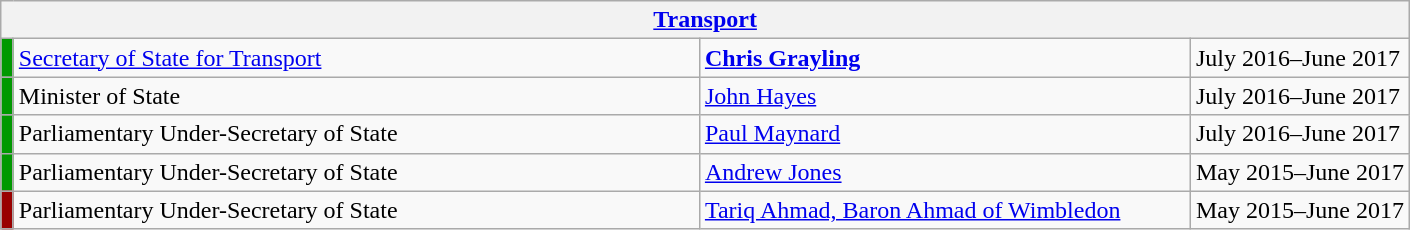<table class="wikitable">
<tr>
<th colspan="4"><a href='#'>Transport</a></th>
</tr>
<tr>
<td style="width:1px; background:#090;"></td>
<td style="width: 450px;"><a href='#'>Secretary of State for Transport</a></td>
<td style="width: 320px;"><strong><a href='#'>Chris Grayling</a></strong></td>
<td>July 2016–June 2017</td>
</tr>
<tr>
<td style="width:1px; background:#090;"></td>
<td>Minister of State</td>
<td><a href='#'>John Hayes</a></td>
<td>July 2016–June 2017</td>
</tr>
<tr>
<td style="width:1px; background:#090;"></td>
<td>Parliamentary Under-Secretary of State</td>
<td><a href='#'>Paul Maynard</a></td>
<td>July 2016–June 2017</td>
</tr>
<tr>
<td style="width:1px; background:#090;"></td>
<td>Parliamentary Under-Secretary of State</td>
<td><a href='#'>Andrew Jones</a></td>
<td>May 2015–June 2017</td>
</tr>
<tr>
<td style="width:1px; background:#900;"></td>
<td>Parliamentary Under-Secretary of State</td>
<td><a href='#'>Tariq Ahmad, Baron Ahmad of Wimbledon</a></td>
<td>May 2015–June 2017</td>
</tr>
</table>
